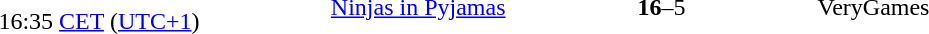<table>
<tr>
<td style="text-align:right" width="150px"><br>16:35 <a href='#'>CET</a> (<a href='#'>UTC+1</a>)</td>
<td style="text-align:right" width="200px"><a href='#'>Ninjas in Pyjamas</a></td>
<td style="text-align:center" width="200px"><strong>16</strong>–5<br></td>
<td style="text-align:left">VeryGames</td>
</tr>
</table>
